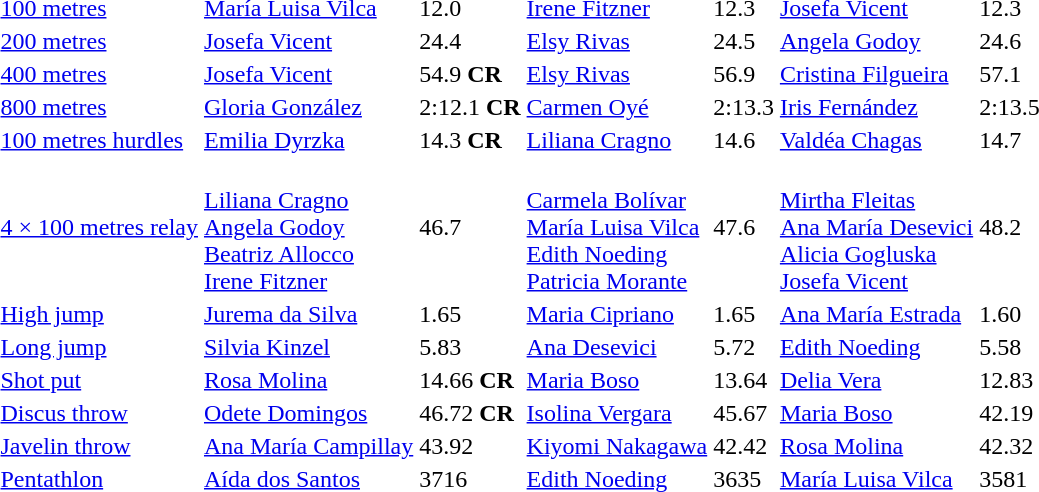<table>
<tr>
<td><a href='#'>100 metres</a></td>
<td><a href='#'>María Luisa Vilca</a><br> </td>
<td>12.0</td>
<td><a href='#'>Irene Fitzner</a><br> </td>
<td>12.3</td>
<td><a href='#'>Josefa Vicent</a><br> </td>
<td>12.3</td>
</tr>
<tr>
<td><a href='#'>200 metres</a></td>
<td><a href='#'>Josefa Vicent</a><br> </td>
<td>24.4</td>
<td><a href='#'>Elsy Rivas</a><br> </td>
<td>24.5</td>
<td><a href='#'>Angela Godoy</a><br> </td>
<td>24.6</td>
</tr>
<tr>
<td><a href='#'>400 metres</a></td>
<td><a href='#'>Josefa Vicent</a><br> </td>
<td>54.9 <strong>CR</strong></td>
<td><a href='#'>Elsy Rivas</a><br> </td>
<td>56.9</td>
<td><a href='#'>Cristina Filgueira</a><br> </td>
<td>57.1</td>
</tr>
<tr>
<td><a href='#'>800 metres</a></td>
<td><a href='#'>Gloria González</a><br> </td>
<td>2:12.1 <strong>CR</strong></td>
<td><a href='#'>Carmen Oyé</a><br> </td>
<td>2:13.3</td>
<td><a href='#'>Iris Fernández</a><br> </td>
<td>2:13.5</td>
</tr>
<tr>
<td><a href='#'>100 metres hurdles</a></td>
<td><a href='#'>Emilia Dyrzka</a><br> </td>
<td>14.3 <strong>CR</strong></td>
<td><a href='#'>Liliana Cragno</a><br> </td>
<td>14.6</td>
<td><a href='#'>Valdéa Chagas</a><br> </td>
<td>14.7</td>
</tr>
<tr>
<td><a href='#'>4 × 100 metres relay</a></td>
<td><br><a href='#'>Liliana Cragno</a><br><a href='#'>Angela Godoy</a><br><a href='#'>Beatriz Allocco</a><br><a href='#'>Irene Fitzner</a></td>
<td>46.7</td>
<td><br><a href='#'>Carmela Bolívar</a><br><a href='#'>María Luisa Vilca</a><br><a href='#'>Edith Noeding</a><br><a href='#'>Patricia Morante</a></td>
<td>47.6</td>
<td><br><a href='#'>Mirtha Fleitas</a><br><a href='#'>Ana María Desevici</a><br><a href='#'>Alicia Gogluska</a><br><a href='#'>Josefa Vicent</a></td>
<td>48.2</td>
</tr>
<tr>
<td><a href='#'>High jump</a></td>
<td><a href='#'>Jurema da Silva</a><br> </td>
<td>1.65</td>
<td><a href='#'>Maria Cipriano</a><br> </td>
<td>1.65</td>
<td><a href='#'>Ana María Estrada</a><br> </td>
<td>1.60</td>
</tr>
<tr>
<td><a href='#'>Long jump</a></td>
<td><a href='#'>Silvia Kinzel</a><br> </td>
<td>5.83</td>
<td><a href='#'>Ana Desevici</a><br> </td>
<td>5.72</td>
<td><a href='#'>Edith Noeding</a><br> </td>
<td>5.58</td>
</tr>
<tr>
<td><a href='#'>Shot put</a></td>
<td><a href='#'>Rosa Molina</a><br> </td>
<td>14.66 <strong>CR</strong></td>
<td><a href='#'>Maria Boso</a><br> </td>
<td>13.64</td>
<td><a href='#'>Delia Vera</a><br> </td>
<td>12.83</td>
</tr>
<tr>
<td><a href='#'>Discus throw</a></td>
<td><a href='#'>Odete Domingos</a><br> </td>
<td>46.72 <strong>CR</strong></td>
<td><a href='#'>Isolina Vergara</a><br> </td>
<td>45.67</td>
<td><a href='#'>Maria Boso</a><br> </td>
<td>42.19</td>
</tr>
<tr>
<td><a href='#'>Javelin throw</a></td>
<td><a href='#'>Ana María Campillay</a><br> </td>
<td>43.92</td>
<td><a href='#'>Kiyomi Nakagawa</a><br> </td>
<td>42.42</td>
<td><a href='#'>Rosa Molina</a><br> </td>
<td>42.32</td>
</tr>
<tr>
<td><a href='#'>Pentathlon</a></td>
<td><a href='#'>Aída dos Santos</a><br> </td>
<td>3716</td>
<td><a href='#'>Edith Noeding</a><br> </td>
<td>3635</td>
<td><a href='#'>María Luisa Vilca</a><br> </td>
<td>3581</td>
</tr>
</table>
